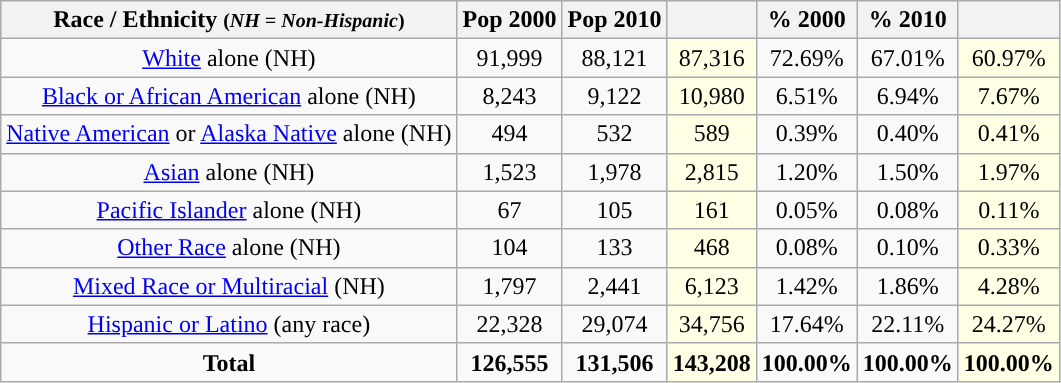<table class="wikitable" style="text-align:center;">
<tr>
<th>Race / Ethnicity <small>(<em>NH = Non-Hispanic</em>)</small></th>
<th>Pop 2000</th>
<th>Pop 2010</th>
<th></th>
<th>% 2000</th>
<th>% 2010</th>
<th></th>
</tr>
<tr>
<td><a href='#'>White</a> alone (NH)</td>
<td>91,999</td>
<td>88,121</td>
<td style='background: #ffffe6;'>87,316</td>
<td>72.69%</td>
<td>67.01%</td>
<td style='background: #ffffe6;'>60.97%</td>
</tr>
<tr>
<td><a href='#'>Black or African American</a> alone (NH)</td>
<td>8,243</td>
<td>9,122</td>
<td style='background: #ffffe6;'>10,980</td>
<td>6.51%</td>
<td>6.94%</td>
<td style='background: #ffffe6;'>7.67%</td>
</tr>
<tr>
<td><a href='#'>Native American</a> or <a href='#'>Alaska Native</a> alone (NH)</td>
<td>494</td>
<td>532</td>
<td style='background: #ffffe6;'>589</td>
<td>0.39%</td>
<td>0.40%</td>
<td style='background: #ffffe6;'>0.41%</td>
</tr>
<tr>
<td><a href='#'>Asian</a> alone (NH)</td>
<td>1,523</td>
<td>1,978</td>
<td style='background: #ffffe6;'>2,815</td>
<td>1.20%</td>
<td>1.50%</td>
<td style='background: #ffffe6;'>1.97%</td>
</tr>
<tr>
<td><a href='#'>Pacific Islander</a> alone (NH)</td>
<td>67</td>
<td>105</td>
<td style='background: #ffffe6;'>161</td>
<td>0.05%</td>
<td>0.08%</td>
<td style='background: #ffffe6;'>0.11%</td>
</tr>
<tr>
<td><a href='#'>Other Race</a> alone (NH)</td>
<td>104</td>
<td>133</td>
<td style='background: #ffffe6;'>468</td>
<td>0.08%</td>
<td>0.10%</td>
<td style='background: #ffffe6;'>0.33%</td>
</tr>
<tr>
<td><a href='#'>Mixed Race or Multiracial</a> (NH)</td>
<td>1,797</td>
<td>2,441</td>
<td style='background: #ffffe6;'>6,123</td>
<td>1.42%</td>
<td>1.86%</td>
<td style='background: #ffffe6;'>4.28%</td>
</tr>
<tr>
<td><a href='#'>Hispanic or Latino</a> (any race)</td>
<td>22,328</td>
<td>29,074</td>
<td style='background: #ffffe6;'>34,756</td>
<td>17.64%</td>
<td>22.11%</td>
<td style='background: #ffffe6;'>24.27%</td>
</tr>
<tr>
<td><strong>Total</strong></td>
<td><strong>126,555</strong></td>
<td><strong>131,506</strong></td>
<td style='background: #ffffe6;'><strong>143,208</strong></td>
<td><strong>100.00%</strong></td>
<td><strong>100.00%</strong></td>
<td style='background: #ffffe6;'><strong>100.00%</strong></td>
</tr>
</table>
